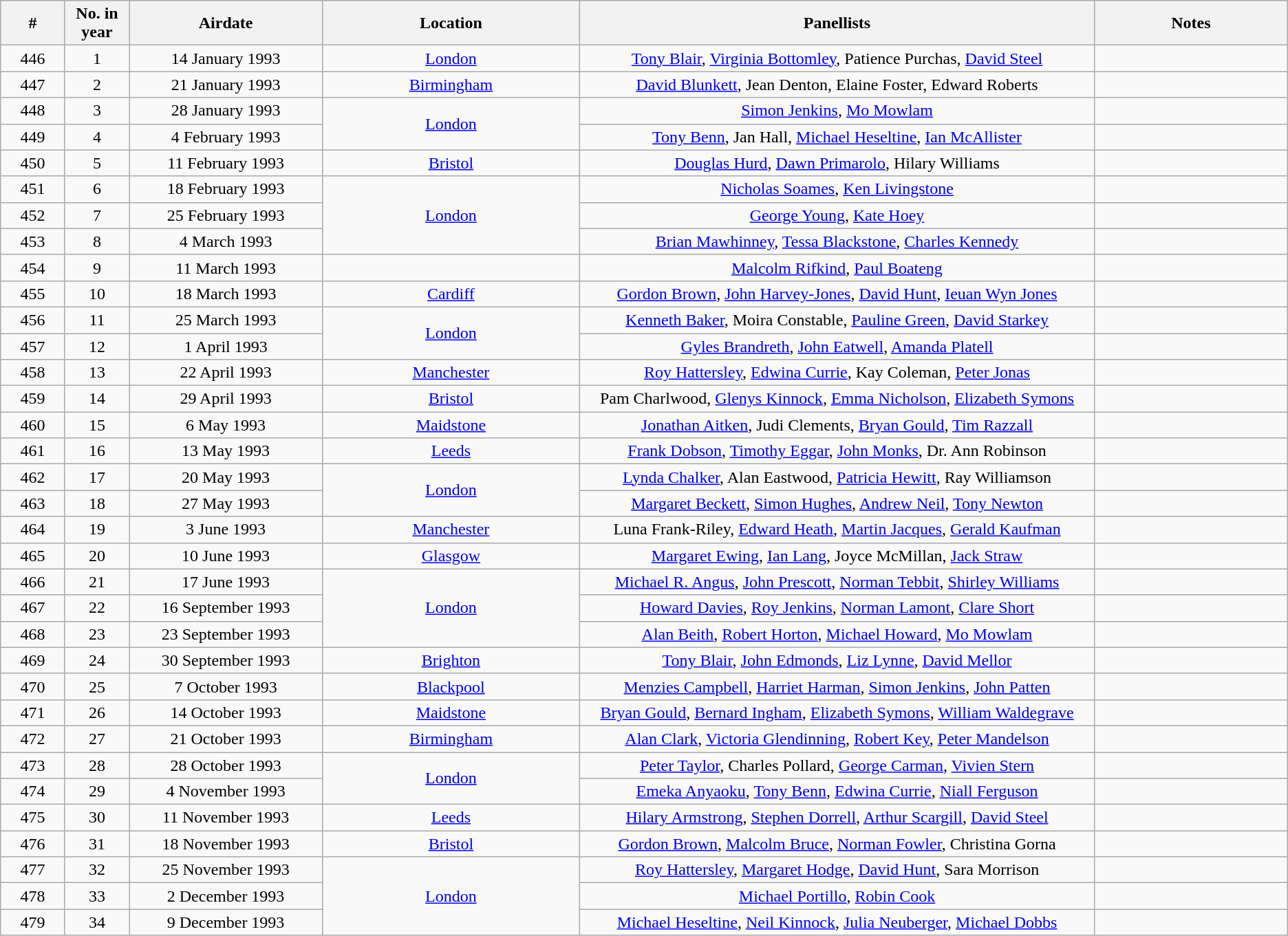<table class="wikitable" style="text-align:center;">
<tr>
<th style="width:5%;">#</th>
<th style="width:5%;">No. in year</th>
<th style="width:15%;">Airdate</th>
<th style="width:20%;">Location</th>
<th style="width:40%;">Panellists</th>
<th style="width:40%;">Notes</th>
</tr>
<tr>
<td>446</td>
<td>1</td>
<td>14 January 1993</td>
<td><a href='#'>London</a></td>
<td><a href='#'>Tony Blair</a>, <a href='#'>Virginia Bottomley</a>, Patience Purchas, <a href='#'>David Steel</a></td>
<td></td>
</tr>
<tr>
<td>447</td>
<td>2</td>
<td>21 January 1993</td>
<td><a href='#'>Birmingham</a></td>
<td><a href='#'>David Blunkett</a>, Jean Denton, Elaine Foster, Edward Roberts</td>
<td></td>
</tr>
<tr>
<td>448</td>
<td>3</td>
<td>28 January 1993</td>
<td rowspan=2><a href='#'>London</a></td>
<td><a href='#'>Simon Jenkins</a>, <a href='#'>Mo Mowlam</a></td>
<td></td>
</tr>
<tr>
<td>449</td>
<td>4</td>
<td>4 February 1993</td>
<td><a href='#'>Tony Benn</a>, Jan Hall, <a href='#'>Michael Heseltine</a>, <a href='#'>Ian McAllister</a></td>
<td></td>
</tr>
<tr>
<td>450</td>
<td>5</td>
<td>11 February 1993</td>
<td><a href='#'>Bristol</a></td>
<td><a href='#'>Douglas Hurd</a>, <a href='#'>Dawn Primarolo</a>, Hilary Williams</td>
<td></td>
</tr>
<tr>
<td>451</td>
<td>6</td>
<td>18 February 1993</td>
<td rowspan=3><a href='#'>London</a></td>
<td><a href='#'>Nicholas Soames</a>, <a href='#'>Ken Livingstone</a></td>
<td></td>
</tr>
<tr>
<td>452</td>
<td>7</td>
<td>25 February 1993</td>
<td><a href='#'>George Young</a>, <a href='#'>Kate Hoey</a></td>
<td></td>
</tr>
<tr>
<td>453</td>
<td>8</td>
<td>4 March 1993</td>
<td><a href='#'>Brian Mawhinney</a>, <a href='#'>Tessa Blackstone</a>, <a href='#'>Charles Kennedy</a></td>
<td></td>
</tr>
<tr>
<td>454</td>
<td>9</td>
<td>11 March 1993</td>
<td></td>
<td><a href='#'>Malcolm Rifkind</a>, <a href='#'>Paul Boateng</a></td>
<td></td>
</tr>
<tr>
<td>455</td>
<td>10</td>
<td>18 March 1993</td>
<td><a href='#'>Cardiff</a></td>
<td><a href='#'>Gordon Brown</a>, <a href='#'>John Harvey-Jones</a>, <a href='#'>David Hunt</a>, <a href='#'>Ieuan Wyn Jones</a></td>
<td></td>
</tr>
<tr>
<td>456</td>
<td>11</td>
<td>25 March 1993</td>
<td rowspan=2><a href='#'>London</a></td>
<td><a href='#'>Kenneth Baker</a>, Moira Constable, <a href='#'>Pauline Green</a>, <a href='#'>David Starkey</a></td>
<td></td>
</tr>
<tr>
<td>457</td>
<td>12</td>
<td>1 April 1993</td>
<td><a href='#'>Gyles Brandreth</a>, <a href='#'>John Eatwell</a>, <a href='#'>Amanda Platell</a></td>
<td></td>
</tr>
<tr>
<td>458</td>
<td>13</td>
<td>22 April 1993</td>
<td><a href='#'>Manchester</a></td>
<td><a href='#'>Roy Hattersley</a>, <a href='#'>Edwina Currie</a>, Kay Coleman, <a href='#'>Peter Jonas</a></td>
<td></td>
</tr>
<tr>
<td>459</td>
<td>14</td>
<td>29 April 1993</td>
<td><a href='#'>Bristol</a></td>
<td>Pam Charlwood, <a href='#'>Glenys Kinnock</a>, <a href='#'>Emma Nicholson</a>, <a href='#'>Elizabeth Symons</a></td>
<td></td>
</tr>
<tr>
<td>460</td>
<td>15</td>
<td>6 May 1993</td>
<td><a href='#'>Maidstone</a></td>
<td><a href='#'>Jonathan Aitken</a>, Judi Clements, <a href='#'>Bryan Gould</a>, <a href='#'>Tim Razzall</a></td>
<td></td>
</tr>
<tr>
<td>461</td>
<td>16</td>
<td>13 May 1993</td>
<td><a href='#'>Leeds</a></td>
<td><a href='#'>Frank Dobson</a>, <a href='#'>Timothy Eggar</a>, <a href='#'>John Monks</a>, Dr. Ann Robinson</td>
<td></td>
</tr>
<tr>
<td>462</td>
<td>17</td>
<td>20 May 1993</td>
<td rowspan=2><a href='#'>London</a></td>
<td><a href='#'>Lynda Chalker</a>, Alan Eastwood, <a href='#'>Patricia Hewitt</a>, Ray Williamson</td>
<td></td>
</tr>
<tr>
<td>463</td>
<td>18</td>
<td>27 May 1993</td>
<td><a href='#'>Margaret Beckett</a>, <a href='#'>Simon Hughes</a>, <a href='#'>Andrew Neil</a>, <a href='#'>Tony Newton</a></td>
<td></td>
</tr>
<tr>
<td>464</td>
<td>19</td>
<td>3 June 1993</td>
<td><a href='#'>Manchester</a></td>
<td>Luna Frank-Riley, <a href='#'>Edward Heath</a>, <a href='#'>Martin Jacques</a>, <a href='#'>Gerald Kaufman</a></td>
<td></td>
</tr>
<tr>
<td>465</td>
<td>20</td>
<td>10 June 1993</td>
<td><a href='#'>Glasgow</a></td>
<td><a href='#'>Margaret Ewing</a>, <a href='#'>Ian Lang</a>, Joyce McMillan, <a href='#'>Jack Straw</a></td>
<td></td>
</tr>
<tr>
<td>466</td>
<td>21</td>
<td>17 June 1993</td>
<td rowspan=3><a href='#'>London</a></td>
<td><a href='#'>Michael R. Angus</a>, <a href='#'>John Prescott</a>, <a href='#'>Norman Tebbit</a>, <a href='#'>Shirley Williams</a></td>
<td></td>
</tr>
<tr>
<td>467</td>
<td>22</td>
<td>16 September 1993</td>
<td><a href='#'>Howard Davies</a>, <a href='#'>Roy Jenkins</a>, <a href='#'>Norman Lamont</a>, <a href='#'>Clare Short</a></td>
<td></td>
</tr>
<tr>
<td>468</td>
<td>23</td>
<td>23 September 1993</td>
<td><a href='#'>Alan Beith</a>, <a href='#'>Robert Horton</a>, <a href='#'>Michael Howard</a>, <a href='#'>Mo Mowlam</a></td>
<td></td>
</tr>
<tr>
<td>469</td>
<td>24</td>
<td>30 September 1993</td>
<td><a href='#'>Brighton</a></td>
<td><a href='#'>Tony Blair</a>, <a href='#'>John Edmonds</a>, <a href='#'>Liz Lynne</a>, <a href='#'>David Mellor</a></td>
<td></td>
</tr>
<tr>
<td>470</td>
<td>25</td>
<td>7 October 1993</td>
<td><a href='#'>Blackpool</a></td>
<td><a href='#'>Menzies Campbell</a>, <a href='#'>Harriet Harman</a>, <a href='#'>Simon Jenkins</a>, <a href='#'>John Patten</a></td>
<td></td>
</tr>
<tr>
<td>471</td>
<td>26</td>
<td>14 October 1993</td>
<td><a href='#'>Maidstone</a></td>
<td><a href='#'>Bryan Gould</a>, <a href='#'>Bernard Ingham</a>, <a href='#'>Elizabeth Symons</a>, <a href='#'>William Waldegrave</a></td>
<td></td>
</tr>
<tr>
<td>472</td>
<td>27</td>
<td>21 October 1993</td>
<td><a href='#'>Birmingham</a></td>
<td><a href='#'>Alan Clark</a>, <a href='#'>Victoria Glendinning</a>, <a href='#'>Robert Key</a>, <a href='#'>Peter Mandelson</a></td>
<td></td>
</tr>
<tr>
<td>473</td>
<td>28</td>
<td>28 October 1993</td>
<td rowspan=2><a href='#'>London</a></td>
<td><a href='#'>Peter Taylor</a>, Charles Pollard, <a href='#'>George Carman</a>, <a href='#'>Vivien Stern</a></td>
<td></td>
</tr>
<tr>
<td>474</td>
<td>29</td>
<td>4 November 1993</td>
<td><a href='#'>Emeka Anyaoku</a>, <a href='#'>Tony Benn</a>, <a href='#'>Edwina Currie</a>, <a href='#'>Niall Ferguson</a></td>
<td></td>
</tr>
<tr>
<td>475</td>
<td>30</td>
<td>11 November 1993</td>
<td><a href='#'>Leeds</a></td>
<td><a href='#'>Hilary Armstrong</a>, <a href='#'>Stephen Dorrell</a>, <a href='#'>Arthur Scargill</a>, <a href='#'>David Steel</a></td>
<td></td>
</tr>
<tr>
<td>476</td>
<td>31</td>
<td>18 November 1993</td>
<td><a href='#'>Bristol</a></td>
<td><a href='#'>Gordon Brown</a>, <a href='#'>Malcolm Bruce</a>, <a href='#'>Norman Fowler</a>, Christina Gorna</td>
<td></td>
</tr>
<tr>
<td>477</td>
<td>32</td>
<td>25 November 1993</td>
<td rowspan=3><a href='#'>London</a></td>
<td><a href='#'>Roy Hattersley</a>, <a href='#'>Margaret Hodge</a>, <a href='#'>David Hunt</a>, Sara Morrison</td>
<td></td>
</tr>
<tr>
<td>478</td>
<td>33</td>
<td>2 December 1993</td>
<td><a href='#'>Michael Portillo</a>, <a href='#'>Robin Cook</a></td>
<td></td>
</tr>
<tr>
<td>479</td>
<td>34</td>
<td>9 December 1993</td>
<td><a href='#'>Michael Heseltine</a>, <a href='#'>Neil Kinnock</a>, <a href='#'>Julia Neuberger</a>, <a href='#'>Michael Dobbs</a></td>
<td></td>
</tr>
</table>
